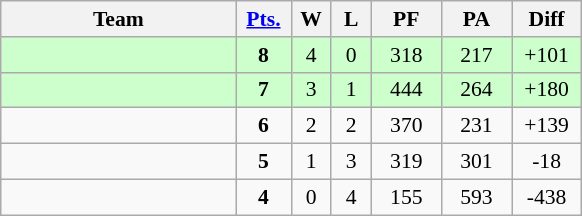<table class=wikitable style="font-size:90%;">
<tr align=center>
<th width=150px>Team</th>
<th width=30px><a href='#'>Pts.</a></th>
<th width=20px>W</th>
<th width=20px>L</th>
<th width=40px>PF</th>
<th width=40px>PA</th>
<th width=40px>Diff</th>
</tr>
<tr align=center bgcolor="#ccffcc">
<td align=left></td>
<td><strong>8</strong></td>
<td>4</td>
<td>0</td>
<td>318</td>
<td>217</td>
<td>+101</td>
</tr>
<tr align=center bgcolor="#ccffcc">
<td align=left></td>
<td><strong>7</strong></td>
<td>3</td>
<td>1</td>
<td>444</td>
<td>264</td>
<td>+180</td>
</tr>
<tr align=center>
<td align=left></td>
<td><strong>6</strong></td>
<td>2</td>
<td>2</td>
<td>370</td>
<td>231</td>
<td>+139</td>
</tr>
<tr align=center>
<td align=left></td>
<td><strong>5</strong></td>
<td>1</td>
<td>3</td>
<td>319</td>
<td>301</td>
<td>-18</td>
</tr>
<tr align=center>
<td align=left></td>
<td><strong>4</strong></td>
<td>0</td>
<td>4</td>
<td>155</td>
<td>593</td>
<td>-438</td>
</tr>
</table>
